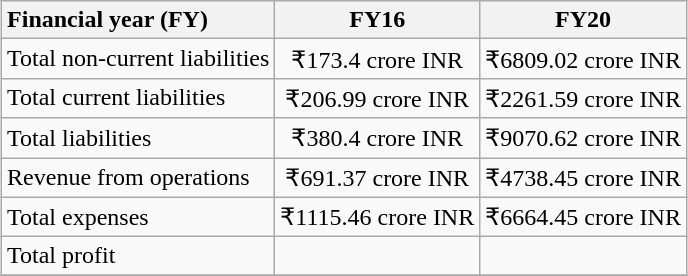<table class="wikitable" style="text-align:center;margin:auto;">
<tr>
<th style="text-align:left;">Financial year (FY)</th>
<th>FY16</th>
<th>FY20</th>
</tr>
<tr>
<td style="text-align:left;">Total non-current liabilities</td>
<td>₹173.4 crore INR</td>
<td>₹6809.02 crore INR</td>
</tr>
<tr>
<td style="text-align:left;">Total current liabilities</td>
<td>₹206.99 crore INR</td>
<td>₹2261.59 crore INR</td>
</tr>
<tr>
<td style="text-align:left;">Total liabilities</td>
<td>₹380.4 crore INR</td>
<td>₹9070.62 crore INR</td>
</tr>
<tr>
<td style="text-align:left;">Revenue from operations</td>
<td>₹691.37 crore INR</td>
<td>₹4738.45 crore INR</td>
</tr>
<tr>
<td style="text-align:left;">Total expenses</td>
<td>₹1115.46 crore INR</td>
<td>₹6664.45 crore INR</td>
</tr>
<tr>
<td style="text-align:left;">Total profit</td>
<td></td>
<td></td>
</tr>
<tr>
</tr>
</table>
